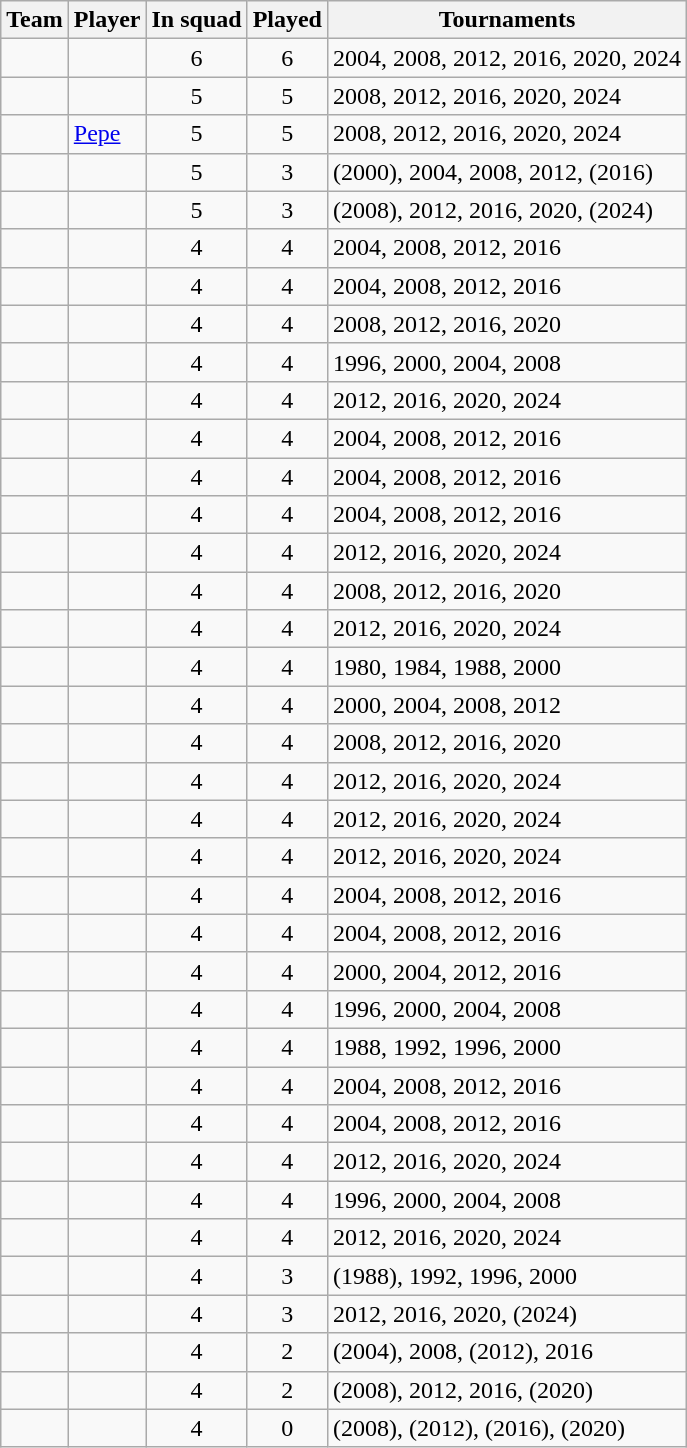<table class="wikitable sortable">
<tr>
<th>Team</th>
<th>Player</th>
<th>In squad</th>
<th>Played</th>
<th>Tournaments</th>
</tr>
<tr>
<td></td>
<td><strong></strong></td>
<td align="center">6</td>
<td align="center">6</td>
<td>2004, 2008, 2012, 2016, 2020, 2024</td>
</tr>
<tr>
<td></td>
<td><strong></strong></td>
<td align="center">5</td>
<td align="center">5</td>
<td>2008, 2012, 2016, 2020, 2024</td>
</tr>
<tr>
<td></td>
<td><a href='#'>Pepe</a></td>
<td align="center">5</td>
<td align="center">5</td>
<td>2008, 2012, 2016, 2020, 2024</td>
</tr>
<tr>
<td></td>
<td></td>
<td align="center">5</td>
<td align="center">3</td>
<td>(2000), 2004, 2008, 2012, (2016)</td>
</tr>
<tr>
<td></td>
<td><strong></strong></td>
<td align="center">5</td>
<td align="center">3</td>
<td>(2008), 2012, 2016, 2020, (2024)</td>
</tr>
<tr>
<td></td>
<td></td>
<td align="center">4</td>
<td align="center">4</td>
<td>2004, 2008, 2012, 2016</td>
</tr>
<tr>
<td></td>
<td></td>
<td align="center">4</td>
<td align="center">4</td>
<td>2004, 2008, 2012, 2016</td>
</tr>
<tr>
<td></td>
<td></td>
<td align="center">4</td>
<td align="center">4</td>
<td>2008, 2012, 2016, 2020</td>
</tr>
<tr>
<td></td>
<td></td>
<td align="center">4</td>
<td align="center">4</td>
<td>1996, 2000, 2004, 2008</td>
</tr>
<tr>
<td></td>
<td></td>
<td align="center">4</td>
<td align="center">4</td>
<td>2012, 2016, 2020, 2024</td>
</tr>
<tr>
<td></td>
<td></td>
<td align="center">4</td>
<td align="center">4</td>
<td>2004, 2008, 2012, 2016</td>
</tr>
<tr>
<td></td>
<td></td>
<td align="center">4</td>
<td align="center">4</td>
<td>2004, 2008, 2012, 2016</td>
</tr>
<tr>
<td></td>
<td></td>
<td align="center">4</td>
<td align="center">4</td>
<td>2004, 2008, 2012, 2016</td>
</tr>
<tr>
<td></td>
<td></td>
<td align="center">4</td>
<td align="center">4</td>
<td>2012, 2016, 2020, 2024</td>
</tr>
<tr>
<td></td>
<td></td>
<td align="center">4</td>
<td align="center">4</td>
<td>2008, 2012, 2016, 2020</td>
</tr>
<tr>
<td></td>
<td><strong></strong></td>
<td align="center">4</td>
<td align="center">4</td>
<td>2012, 2016, 2020, 2024</td>
</tr>
<tr>
<td></td>
<td></td>
<td align="center">4</td>
<td align="center">4</td>
<td>1980, 1984, 1988, 2000</td>
</tr>
<tr>
<td></td>
<td></td>
<td align="center">4</td>
<td align="center">4</td>
<td>2000, 2004, 2008, 2012</td>
</tr>
<tr>
<td></td>
<td></td>
<td align="center">4</td>
<td align="center">4</td>
<td>2008, 2012, 2016, 2020</td>
</tr>
<tr>
<td></td>
<td></td>
<td align="center">4</td>
<td align="center">4</td>
<td>2012, 2016, 2020, 2024</td>
</tr>
<tr>
<td></td>
<td></td>
<td align="center">4</td>
<td align="center">4</td>
<td>2012, 2016, 2020, 2024</td>
</tr>
<tr>
<td></td>
<td><strong></strong></td>
<td align="center">4</td>
<td align="center">4</td>
<td>2012, 2016, 2020, 2024</td>
</tr>
<tr>
<td></td>
<td></td>
<td align="center">4</td>
<td align="center">4</td>
<td>2004, 2008, 2012, 2016</td>
</tr>
<tr>
<td></td>
<td></td>
<td align="center">4</td>
<td align="center">4</td>
<td>2004, 2008, 2012, 2016</td>
</tr>
<tr>
<td></td>
<td></td>
<td align="center">4</td>
<td align="center">4</td>
<td>2000, 2004, 2012, 2016</td>
</tr>
<tr>
<td></td>
<td></td>
<td align="center">4</td>
<td align="center">4</td>
<td>1996, 2000, 2004, 2008</td>
</tr>
<tr>
<td></td>
<td></td>
<td align="center">4</td>
<td align="center">4</td>
<td>1988, 1992, 1996, 2000</td>
</tr>
<tr>
<td></td>
<td></td>
<td align="center">4</td>
<td align="center">4</td>
<td>2004, 2008, 2012, 2016</td>
</tr>
<tr>
<td></td>
<td></td>
<td align="center">4</td>
<td align="center">4</td>
<td>2004, 2008, 2012, 2016</td>
</tr>
<tr>
<td></td>
<td></td>
<td align="center">4</td>
<td align="center">4</td>
<td>2012, 2016, 2020, 2024</td>
</tr>
<tr>
<td></td>
<td></td>
<td align="center">4</td>
<td align="center">4</td>
<td>1996, 2000, 2004, 2008</td>
</tr>
<tr>
<td></td>
<td><strong></strong></td>
<td align="center">4</td>
<td align="center">4</td>
<td>2012, 2016, 2020, 2024</td>
</tr>
<tr>
<td></td>
<td></td>
<td align="center">4</td>
<td align="center">3</td>
<td>(1988), 1992, 1996, 2000</td>
</tr>
<tr>
<td></td>
<td></td>
<td align="center">4</td>
<td align="center">3</td>
<td>2012, 2016, 2020, (2024)</td>
</tr>
<tr>
<td></td>
<td></td>
<td align="center">4</td>
<td align="center">2</td>
<td>(2004), 2008, (2012), 2016</td>
</tr>
<tr>
<td></td>
<td></td>
<td align="center">4</td>
<td align="center">2</td>
<td>(2008), 2012, 2016, (2020)</td>
</tr>
<tr>
<td></td>
<td></td>
<td align="center">4</td>
<td align="center">0</td>
<td>(2008), (2012), (2016), (2020)</td>
</tr>
</table>
